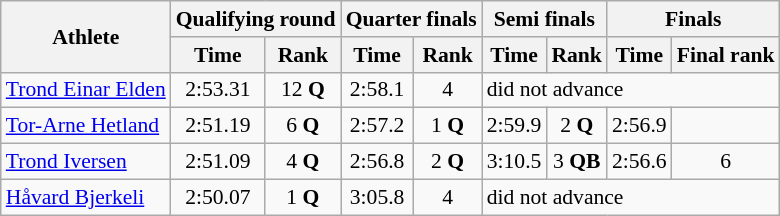<table class="wikitable" style="font-size:90%">
<tr>
<th rowspan="2">Athlete</th>
<th colspan="2">Qualifying round</th>
<th colspan="2">Quarter finals</th>
<th colspan="2">Semi finals</th>
<th colspan="2">Finals</th>
</tr>
<tr>
<th>Time</th>
<th>Rank</th>
<th>Time</th>
<th>Rank</th>
<th>Time</th>
<th>Rank</th>
<th>Time</th>
<th>Final rank</th>
</tr>
<tr>
<td><a href='#'>Trond Einar Elden</a></td>
<td align="center">2:53.31</td>
<td align="center">12 <strong>Q</strong></td>
<td align="center">2:58.1</td>
<td align="center">4</td>
<td colspan="4">did not advance</td>
</tr>
<tr>
<td><a href='#'>Tor-Arne Hetland</a></td>
<td align="center">2:51.19</td>
<td align="center">6 <strong>Q</strong></td>
<td align="center">2:57.2</td>
<td align="center">1 <strong>Q</strong></td>
<td align="center">2:59.9</td>
<td align="center">2 <strong>Q</strong></td>
<td align="center">2:56.9</td>
<td align="center"></td>
</tr>
<tr>
<td><a href='#'>Trond Iversen</a></td>
<td align="center">2:51.09</td>
<td align="center">4 <strong>Q</strong></td>
<td align="center">2:56.8</td>
<td align="center">2 <strong>Q</strong></td>
<td align="center">3:10.5</td>
<td align="center">3 <strong>QB</strong></td>
<td align="center">2:56.6</td>
<td align="center">6</td>
</tr>
<tr>
<td><a href='#'>Håvard Bjerkeli</a></td>
<td align="center">2:50.07</td>
<td align="center">1 <strong>Q</strong></td>
<td align="center">3:05.8</td>
<td align="center">4</td>
<td colspan="4">did not advance</td>
</tr>
</table>
